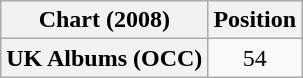<table class="wikitable plainrowheaders" style="text-align:center">
<tr>
<th scope="col">Chart (2008)</th>
<th scope="col">Position</th>
</tr>
<tr>
<th scope="row">UK Albums (OCC)</th>
<td>54</td>
</tr>
</table>
